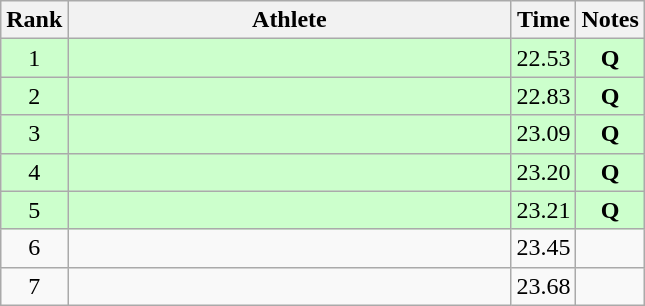<table class="wikitable" style="text-align:center">
<tr>
<th>Rank</th>
<th Style="width:18em">Athlete</th>
<th>Time</th>
<th>Notes</th>
</tr>
<tr style="background:#cfc">
<td>1</td>
<td align=left></td>
<td>22.53</td>
<td><strong>Q</strong></td>
</tr>
<tr style="background:#cfc">
<td>2</td>
<td align=left></td>
<td>22.83</td>
<td><strong>Q</strong></td>
</tr>
<tr style="background:#cfc">
<td>3</td>
<td align=left></td>
<td>23.09</td>
<td><strong>Q</strong></td>
</tr>
<tr style="background:#cfc">
<td>4</td>
<td align=left></td>
<td>23.20</td>
<td><strong>Q</strong></td>
</tr>
<tr style="background:#cfc">
<td>5</td>
<td align=left></td>
<td>23.21</td>
<td><strong>Q</strong></td>
</tr>
<tr>
<td>6</td>
<td align=left></td>
<td>23.45</td>
<td></td>
</tr>
<tr>
<td>7</td>
<td align=left></td>
<td>23.68</td>
<td></td>
</tr>
</table>
